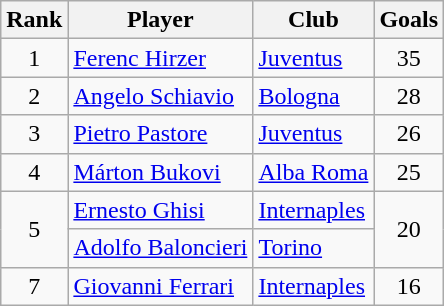<table class="wikitable" style="text-align:center">
<tr>
<th>Rank</th>
<th>Player</th>
<th>Club</th>
<th>Goals</th>
</tr>
<tr>
<td>1</td>
<td align="left"> <a href='#'>Ferenc Hirzer</a></td>
<td align="left"><a href='#'>Juventus</a></td>
<td>35</td>
</tr>
<tr>
<td>2</td>
<td align="left"> <a href='#'>Angelo Schiavio</a></td>
<td align="left"><a href='#'>Bologna</a></td>
<td>28</td>
</tr>
<tr>
<td>3</td>
<td align="left"> <a href='#'>Pietro Pastore</a></td>
<td align="left"><a href='#'>Juventus</a></td>
<td>26</td>
</tr>
<tr>
<td>4</td>
<td align="left"> <a href='#'>Márton Bukovi</a></td>
<td align="left"><a href='#'>Alba Roma</a></td>
<td>25</td>
</tr>
<tr>
<td rowspan="2">5</td>
<td align="left"> <a href='#'>Ernesto Ghisi</a></td>
<td align="left"><a href='#'>Internaples</a></td>
<td rowspan="2">20</td>
</tr>
<tr>
<td align="left"> <a href='#'>Adolfo Baloncieri</a></td>
<td align="left"><a href='#'>Torino</a></td>
</tr>
<tr>
<td>7</td>
<td align="left"> <a href='#'>Giovanni Ferrari</a></td>
<td align="left"><a href='#'>Internaples</a></td>
<td>16</td>
</tr>
</table>
